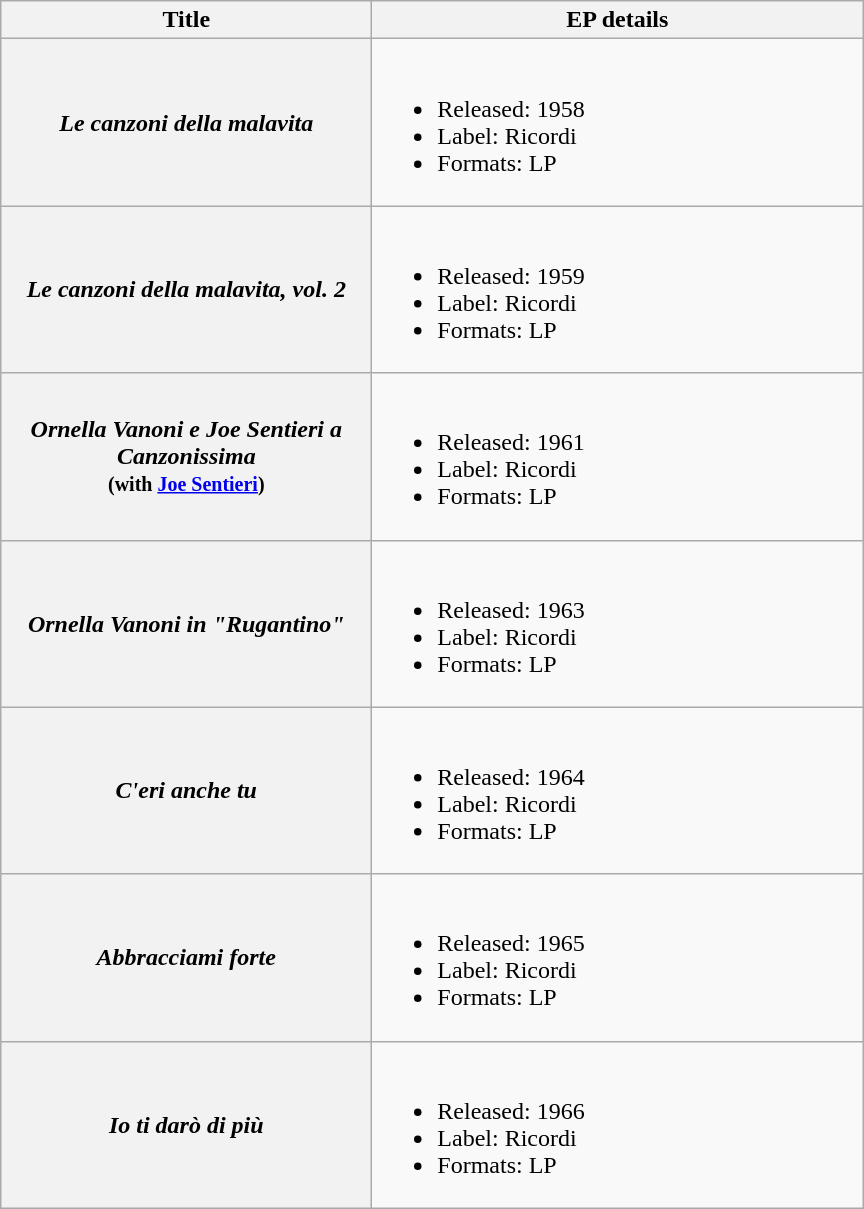<table class="wikitable plainrowheaders" style="text-align:center;">
<tr>
<th style="width:15em;">Title</th>
<th style="width:20em;">EP details</th>
</tr>
<tr>
<th scope="row"><em>Le canzoni della malavita</em></th>
<td align="left"><br><ul><li>Released: 1958</li><li>Label: Ricordi</li><li>Formats: LP</li></ul></td>
</tr>
<tr>
<th scope="row"><em>Le canzoni della malavita, vol. 2</em></th>
<td align="left"><br><ul><li>Released: 1959</li><li>Label: Ricordi</li><li>Formats: LP</li></ul></td>
</tr>
<tr>
<th scope="row"><em>Ornella Vanoni e Joe Sentieri a Canzonissima</em><br> <small>(with <a href='#'>Joe Sentieri</a>)</small></th>
<td align="left"><br><ul><li>Released: 1961</li><li>Label: Ricordi</li><li>Formats: LP</li></ul></td>
</tr>
<tr>
<th scope="row"><em>Ornella Vanoni in "Rugantino"</em></th>
<td align="left"><br><ul><li>Released: 1963</li><li>Label: Ricordi</li><li>Formats: LP</li></ul></td>
</tr>
<tr>
<th scope="row"><em>C'eri anche tu</em></th>
<td align="left"><br><ul><li>Released: 1964</li><li>Label: Ricordi</li><li>Formats: LP</li></ul></td>
</tr>
<tr>
<th scope="row"><em>Abbracciami forte</em></th>
<td align="left"><br><ul><li>Released: 1965</li><li>Label: Ricordi</li><li>Formats: LP</li></ul></td>
</tr>
<tr>
<th scope="row"><em>Io ti darò di più</em></th>
<td align="left"><br><ul><li>Released: 1966</li><li>Label: Ricordi</li><li>Formats: LP</li></ul></td>
</tr>
</table>
